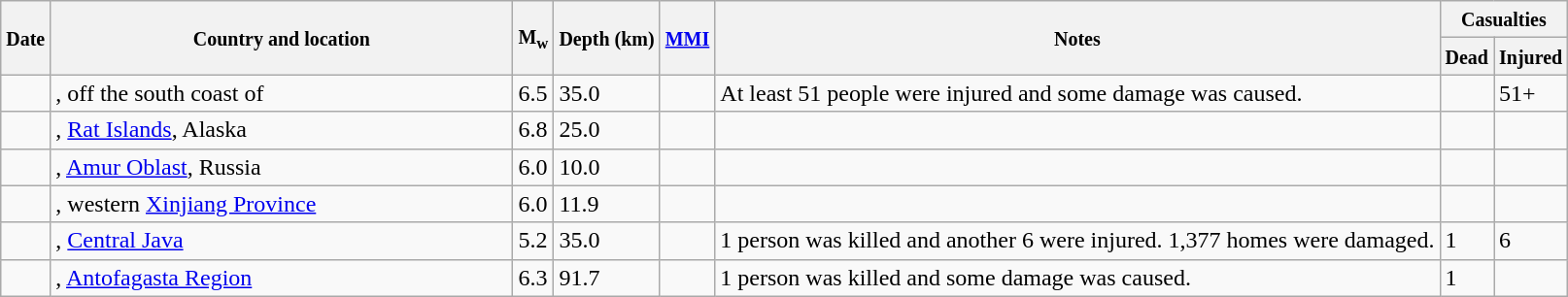<table class="wikitable sortable sort-under" style="border:1px black; margin-left:1em;">
<tr>
<th rowspan="2"><small>Date</small></th>
<th rowspan="2" style="width: 310px"><small>Country and location</small></th>
<th rowspan="2"><small>M<sub>w</sub></small></th>
<th rowspan="2"><small>Depth (km)</small></th>
<th rowspan="2"><small><a href='#'>MMI</a></small></th>
<th rowspan="2" class="unsortable"><small>Notes</small></th>
<th colspan="2"><small>Casualties</small></th>
</tr>
<tr>
<th><small>Dead</small></th>
<th><small>Injured</small></th>
</tr>
<tr>
<td></td>
<td>, off the south coast of</td>
<td>6.5</td>
<td>35.0</td>
<td></td>
<td>At least 51 people were injured and some damage was caused.</td>
<td></td>
<td>51+</td>
</tr>
<tr>
<td></td>
<td>, <a href='#'>Rat Islands</a>, Alaska</td>
<td>6.8</td>
<td>25.0</td>
<td></td>
<td></td>
<td></td>
<td></td>
</tr>
<tr>
<td></td>
<td>, <a href='#'>Amur Oblast</a>, Russia</td>
<td>6.0</td>
<td>10.0</td>
<td></td>
<td></td>
<td></td>
<td></td>
</tr>
<tr>
<td></td>
<td>, western <a href='#'>Xinjiang Province</a></td>
<td>6.0</td>
<td>11.9</td>
<td></td>
<td></td>
<td></td>
<td></td>
</tr>
<tr>
<td></td>
<td>, <a href='#'>Central Java</a></td>
<td>5.2</td>
<td>35.0</td>
<td></td>
<td>1 person was killed and another 6 were injured. 1,377 homes were damaged.</td>
<td>1</td>
<td>6</td>
</tr>
<tr>
<td></td>
<td>, <a href='#'>Antofagasta Region</a></td>
<td>6.3</td>
<td>91.7</td>
<td></td>
<td>1 person was killed and some damage was caused.</td>
<td>1</td>
<td></td>
</tr>
</table>
